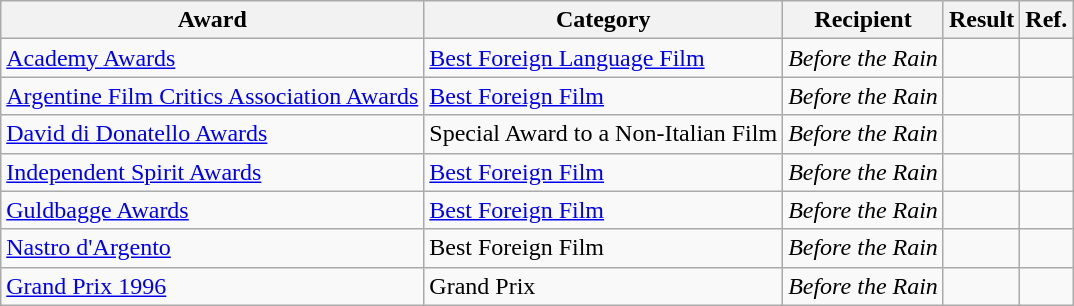<table class="wikitable">
<tr>
<th>Award</th>
<th>Category</th>
<th>Recipient</th>
<th>Result</th>
<th>Ref.</th>
</tr>
<tr>
<td><a href='#'>Academy Awards</a></td>
<td><a href='#'>Best Foreign Language Film</a></td>
<td><em>Before the Rain</em></td>
<td></td>
<td></td>
</tr>
<tr>
<td><a href='#'>Argentine Film Critics Association Awards</a></td>
<td><a href='#'>Best Foreign Film</a></td>
<td><em>Before the Rain</em></td>
<td></td>
<td></td>
</tr>
<tr>
<td><a href='#'>David di Donatello Awards</a></td>
<td>Special Award to a Non-Italian Film</td>
<td><em>Before the Rain</em></td>
<td></td>
<td></td>
</tr>
<tr>
<td><a href='#'>Independent Spirit Awards</a></td>
<td><a href='#'>Best Foreign Film</a></td>
<td><em>Before the Rain</em></td>
<td></td>
<td></td>
</tr>
<tr>
<td><a href='#'>Guldbagge Awards</a></td>
<td><a href='#'>Best Foreign Film</a></td>
<td><em>Before the Rain</em></td>
<td></td>
<td></td>
</tr>
<tr>
<td><a href='#'>Nastro d'Argento</a></td>
<td>Best Foreign Film</td>
<td><em>Before the Rain</em></td>
<td></td>
<td></td>
</tr>
<tr>
<td><a href='#'>Grand Prix 1996</a></td>
<td>Grand Prix</td>
<td><em>Before the Rain</em></td>
<td></td>
<td></td>
</tr>
</table>
